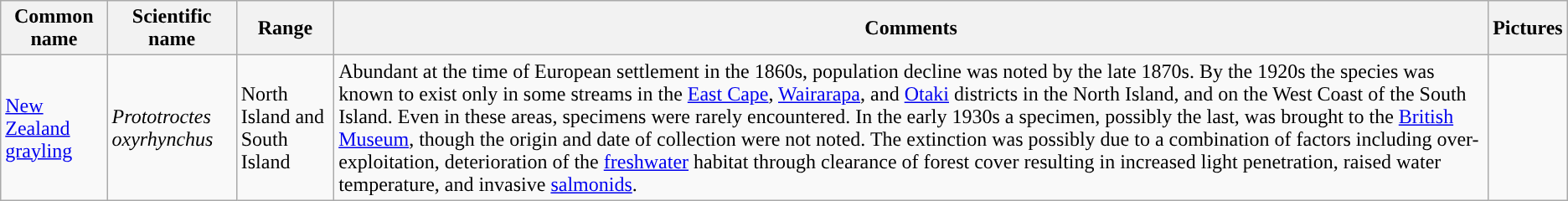<table class="wikitable">
<tr>
<th>Common name</th>
<th>Scientific name</th>
<th>Range</th>
<th class="unsortable">Comments</th>
<th class="unsortable">Pictures</th>
</tr>
<tr>
<td><a href='#'>New Zealand grayling</a></td>
<td><em>Prototroctes oxyrhynchus</em></td>
<td>North Island and South Island</td>
<td>Abundant at the time of European settlement in the 1860s, population decline was noted by the late 1870s. By the 1920s the species was known to exist only in some streams in the <a href='#'>East Cape</a>, <a href='#'>Wairarapa</a>, and <a href='#'>Otaki</a> districts in the North Island, and on the West Coast of the South Island. Even in these areas, specimens were rarely encountered. In the early 1930s a specimen, possibly the last, was brought to the <a href='#'>British Museum</a>, though the origin and date of collection were not noted. The extinction was possibly due to a combination of factors including over-exploitation, deterioration of the <a href='#'>freshwater</a> habitat through clearance of forest cover resulting in increased light penetration, raised water temperature, and invasive <a href='#'>salmonids</a>.</td>
<td></td>
</tr>
</table>
